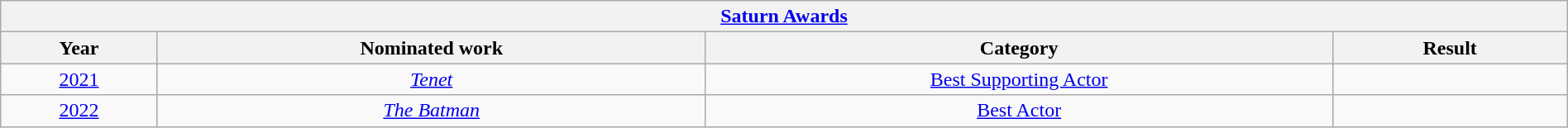<table width="100%" class="wikitable">
<tr>
<th colspan="4" align="center"><strong><a href='#'>Saturn Awards</a></strong></th>
</tr>
<tr>
<th width="10%">Year</th>
<th width="35%">Nominated work</th>
<th width="40%">Category</th>
<th width="15%">Result</th>
</tr>
<tr>
<td style="text-align:center;"><a href='#'>2021</a></td>
<td style="text-align:center;"><em><a href='#'>Tenet</a></em></td>
<td style="text-align:center;"><a href='#'>Best Supporting Actor</a></td>
<td></td>
</tr>
<tr>
<td style="text-align:center;"><a href='#'>2022</a></td>
<td style="text-align:center;"><em><a href='#'>The Batman</a></em></td>
<td style="text-align:center;"><a href='#'>Best Actor</a></td>
<td></td>
</tr>
</table>
